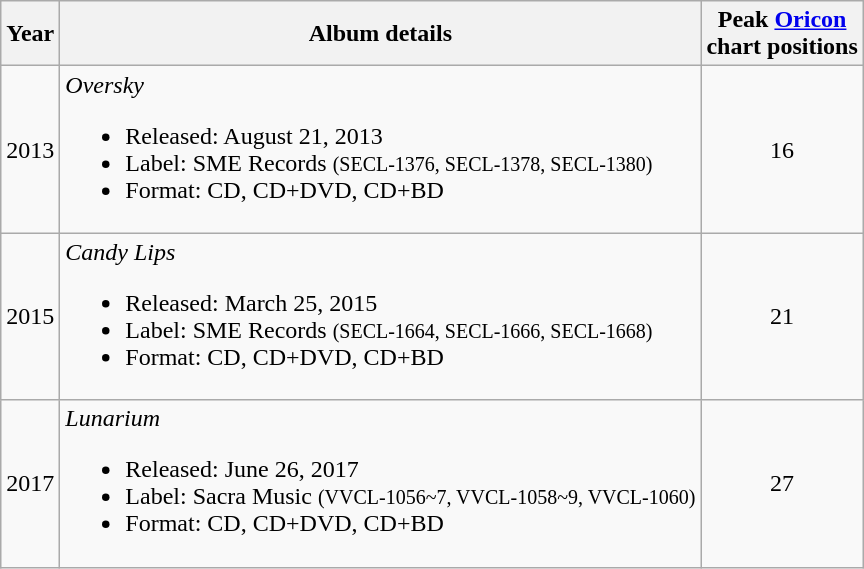<table class="wikitable">
<tr>
<th>Year</th>
<th>Album details</th>
<th colspan="1">Peak <a href='#'>Oricon</a><br> chart positions</th>
</tr>
<tr>
<td>2013</td>
<td><em>Oversky</em><br><ul><li>Released: August 21, 2013</li><li>Label: SME Records <small>(SECL-1376, SECL-1378, SECL-1380)</small></li><li>Format: CD, CD+DVD, CD+BD</li></ul></td>
<td align="center">16</td>
</tr>
<tr>
<td>2015</td>
<td><em>Candy Lips</em><br><ul><li>Released: March 25, 2015</li><li>Label: SME Records <small>(SECL-1664, SECL-1666, SECL-1668)</small></li><li>Format: CD, CD+DVD, CD+BD</li></ul></td>
<td align="center">21</td>
</tr>
<tr>
<td>2017</td>
<td><em>Lunarium</em><br><ul><li>Released: June 26, 2017</li><li>Label: Sacra Music <small>(VVCL-1056~7, VVCL-1058~9, VVCL-1060)</small></li><li>Format: CD, CD+DVD, CD+BD</li></ul></td>
<td align="center">27</td>
</tr>
</table>
